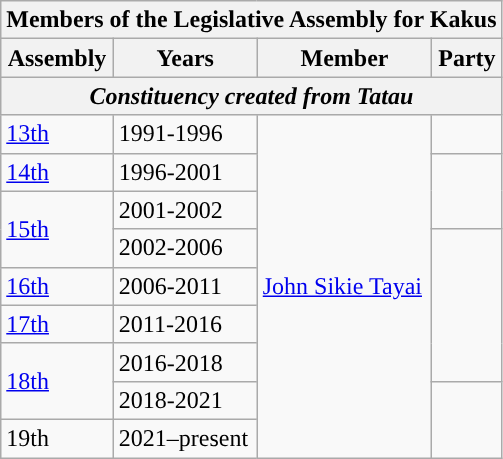<table class=wikitable>
<tr>
<th colspan="4">Members of the Legislative Assembly for Kakus</th>
</tr>
<tr>
<th>Assembly</th>
<th>Years</th>
<th>Member</th>
<th>Party</th>
</tr>
<tr>
<th colspan=4 align=center><em>Constituency created from Tatau</em></th>
</tr>
<tr>
<td><a href='#'>13th</a></td>
<td>1991-1996</td>
<td rowspan="9"><a href='#'>John Sikie Tayai</a></td>
<td></td>
</tr>
<tr>
<td><a href='#'>14th</a></td>
<td>1996-2001</td>
<td rowspan=2></td>
</tr>
<tr>
<td rowspan=2><a href='#'>15th</a></td>
<td>2001-2002</td>
</tr>
<tr>
<td>2002-2006</td>
<td rowspan=4></td>
</tr>
<tr>
<td><a href='#'>16th</a></td>
<td>2006-2011</td>
</tr>
<tr>
<td><a href='#'>17th</a></td>
<td>2011-2016</td>
</tr>
<tr>
<td rowspan="2"><a href='#'>18th</a></td>
<td>2016-2018</td>
</tr>
<tr>
<td>2018-2021</td>
<td rowspan=2></td>
</tr>
<tr>
<td>19th</td>
<td>2021–present</td>
</tr>
</table>
